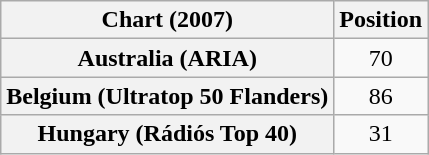<table class="wikitable sortable plainrowheaders" style="text-align:center">
<tr>
<th scope="col">Chart (2007)</th>
<th scope="col">Position</th>
</tr>
<tr>
<th scope="row">Australia (ARIA)</th>
<td>70</td>
</tr>
<tr>
<th scope="row">Belgium (Ultratop 50 Flanders)</th>
<td>86</td>
</tr>
<tr>
<th scope="row">Hungary (Rádiós Top 40)</th>
<td>31</td>
</tr>
</table>
